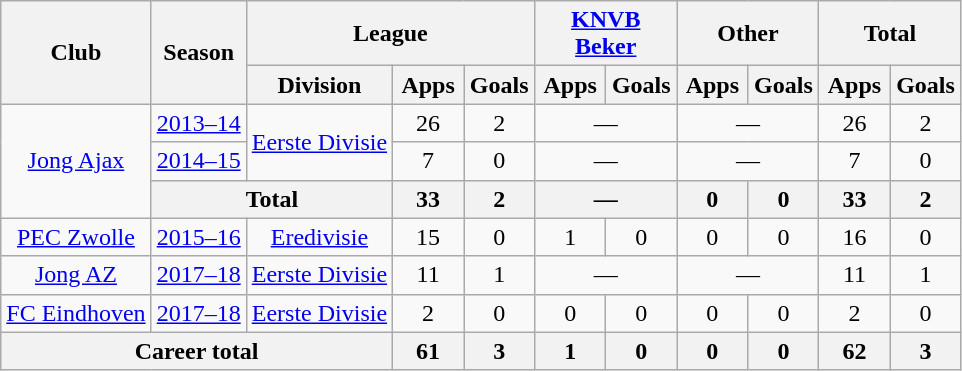<table class="wikitable" style="text-align:center">
<tr>
<th rowspan=2>Club</th>
<th rowspan=2>Season</th>
<th colspan=3>League</th>
<th colspan=2><a href='#'>KNVB Beker</a></th>
<th colspan=2>Other</th>
<th colspan=2>Total</th>
</tr>
<tr>
<th>Division</th>
<th width=40>Apps</th>
<th width=40>Goals</th>
<th width=40>Apps</th>
<th width=40>Goals</th>
<th width=40>Apps</th>
<th width=40>Goals</th>
<th width=40>Apps</th>
<th width=40>Goals</th>
</tr>
<tr>
<td rowspan="3"><a href='#'>Jong Ajax</a></td>
<td><a href='#'>2013–14</a></td>
<td rowspan="2"><a href='#'>Eerste Divisie</a></td>
<td>26</td>
<td>2</td>
<td colspan="2">—</td>
<td colspan="2">—</td>
<td>26</td>
<td>2</td>
</tr>
<tr>
<td><a href='#'>2014–15</a></td>
<td>7</td>
<td>0</td>
<td colspan="2">—</td>
<td colspan="2">—</td>
<td>7</td>
<td>0</td>
</tr>
<tr>
<th colspan="2">Total</th>
<th>33</th>
<th>2</th>
<th colspan="2">—</th>
<th>0</th>
<th>0</th>
<th>33</th>
<th>2</th>
</tr>
<tr>
<td><a href='#'>PEC Zwolle</a></td>
<td><a href='#'>2015–16</a></td>
<td><a href='#'>Eredivisie</a></td>
<td>15</td>
<td>0</td>
<td>1</td>
<td>0</td>
<td>0</td>
<td>0</td>
<td>16</td>
<td>0</td>
</tr>
<tr>
<td><a href='#'>Jong AZ</a></td>
<td><a href='#'>2017–18</a></td>
<td><a href='#'>Eerste Divisie</a></td>
<td>11</td>
<td>1</td>
<td colspan="2">—</td>
<td colspan="2">—</td>
<td>11</td>
<td>1</td>
</tr>
<tr>
<td><a href='#'>FC Eindhoven</a></td>
<td><a href='#'>2017–18</a></td>
<td><a href='#'>Eerste Divisie</a></td>
<td>2</td>
<td>0</td>
<td>0</td>
<td>0</td>
<td>0</td>
<td>0</td>
<td>2</td>
<td>0</td>
</tr>
<tr>
<th colspan="3">Career total</th>
<th>61</th>
<th>3</th>
<th>1</th>
<th>0</th>
<th>0</th>
<th>0</th>
<th>62</th>
<th>3</th>
</tr>
</table>
